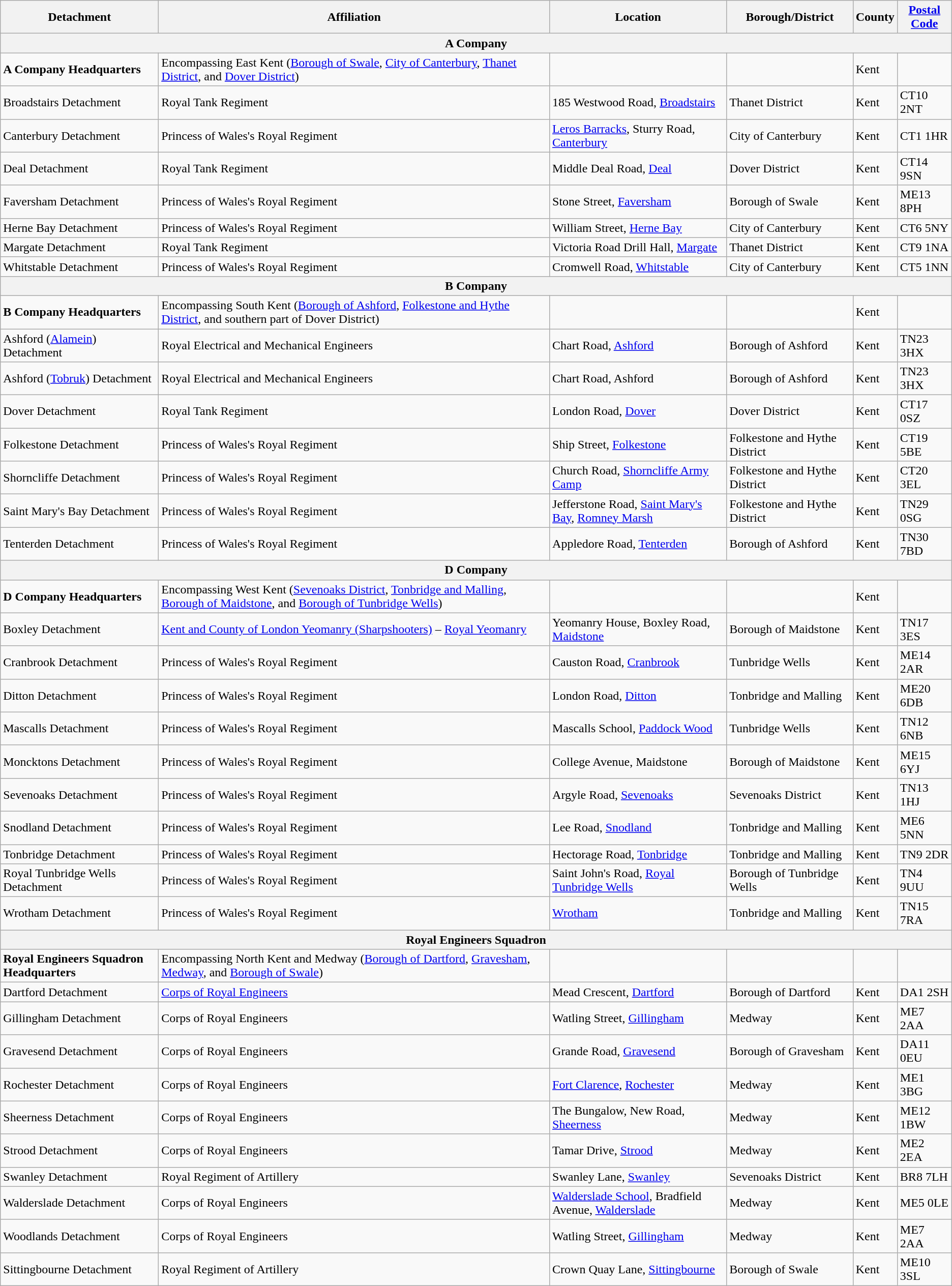<table class="wikitable sortable">
<tr>
<th>Detachment</th>
<th>Affiliation</th>
<th>Location</th>
<th>Borough/District</th>
<th>County</th>
<th><a href='#'>Postal Code</a></th>
</tr>
<tr>
<th colspan="6">A Company</th>
</tr>
<tr>
<td><strong>A Company Headquarters</strong></td>
<td>Encompassing East Kent (<a href='#'>Borough of Swale</a>, <a href='#'>City of Canterbury</a>, <a href='#'>Thanet District</a>, and <a href='#'>Dover District</a>)</td>
<td></td>
<td></td>
<td>Kent</td>
<td></td>
</tr>
<tr>
<td>Broadstairs Detachment</td>
<td>Royal Tank Regiment</td>
<td>185 Westwood Road, <a href='#'>Broadstairs</a></td>
<td>Thanet District</td>
<td>Kent</td>
<td>CT10 2NT</td>
</tr>
<tr>
<td>Canterbury Detachment</td>
<td>Princess of Wales's Royal Regiment</td>
<td><a href='#'>Leros Barracks</a>, Sturry Road, <a href='#'>Canterbury</a></td>
<td>City of Canterbury</td>
<td>Kent</td>
<td>CT1 1HR</td>
</tr>
<tr>
<td>Deal Detachment</td>
<td>Royal Tank Regiment</td>
<td>Middle Deal Road, <a href='#'>Deal</a></td>
<td>Dover District</td>
<td>Kent</td>
<td>CT14 9SN</td>
</tr>
<tr>
<td>Faversham Detachment</td>
<td>Princess of Wales's Royal Regiment</td>
<td>Stone Street, <a href='#'>Faversham</a></td>
<td>Borough of Swale</td>
<td>Kent</td>
<td>ME13 8PH</td>
</tr>
<tr>
<td>Herne Bay Detachment</td>
<td>Princess of Wales's Royal Regiment</td>
<td>William Street, <a href='#'>Herne Bay</a></td>
<td>City of Canterbury</td>
<td>Kent</td>
<td>CT6 5NY</td>
</tr>
<tr>
<td>Margate Detachment</td>
<td>Royal Tank Regiment</td>
<td>Victoria Road Drill Hall, <a href='#'>Margate</a></td>
<td>Thanet District</td>
<td>Kent</td>
<td>CT9 1NA</td>
</tr>
<tr>
<td>Whitstable Detachment</td>
<td>Princess of Wales's Royal Regiment</td>
<td>Cromwell Road, <a href='#'>Whitstable</a></td>
<td>City of Canterbury</td>
<td>Kent</td>
<td>CT5 1NN</td>
</tr>
<tr>
<th colspan="6">B Company</th>
</tr>
<tr>
<td><strong>B Company Headquarters</strong></td>
<td>Encompassing South Kent (<a href='#'>Borough of Ashford</a>,  <a href='#'>Folkestone and Hythe District</a>, and southern part of Dover District)</td>
<td></td>
<td></td>
<td>Kent</td>
<td></td>
</tr>
<tr>
<td>Ashford (<a href='#'>Alamein</a>) Detachment</td>
<td>Royal Electrical and Mechanical Engineers</td>
<td>Chart Road, <a href='#'>Ashford</a></td>
<td>Borough of Ashford</td>
<td>Kent</td>
<td>TN23 3HX</td>
</tr>
<tr>
<td>Ashford (<a href='#'>Tobruk</a>) Detachment</td>
<td>Royal Electrical and Mechanical Engineers</td>
<td>Chart Road, Ashford</td>
<td>Borough of Ashford</td>
<td>Kent</td>
<td>TN23 3HX</td>
</tr>
<tr>
<td>Dover Detachment</td>
<td>Royal Tank Regiment</td>
<td>London Road, <a href='#'>Dover</a></td>
<td>Dover District</td>
<td>Kent</td>
<td>CT17 0SZ</td>
</tr>
<tr>
<td>Folkestone Detachment</td>
<td>Princess of Wales's Royal Regiment</td>
<td>Ship Street, <a href='#'>Folkestone</a></td>
<td>Folkestone and Hythe District</td>
<td>Kent</td>
<td>CT19 5BE</td>
</tr>
<tr>
<td>Shorncliffe Detachment</td>
<td>Princess of Wales's Royal Regiment</td>
<td>Church Road, <a href='#'>Shorncliffe Army Camp</a></td>
<td>Folkestone and Hythe District</td>
<td>Kent</td>
<td>CT20 3EL</td>
</tr>
<tr>
<td>Saint Mary's Bay Detachment</td>
<td>Princess of Wales's Royal Regiment</td>
<td>Jefferstone Road, <a href='#'>Saint Mary's Bay</a>, <a href='#'>Romney Marsh</a></td>
<td>Folkestone and Hythe District</td>
<td>Kent</td>
<td>TN29 0SG</td>
</tr>
<tr>
<td>Tenterden Detachment</td>
<td>Princess of Wales's Royal Regiment</td>
<td>Appledore Road, <a href='#'>Tenterden</a></td>
<td>Borough of Ashford</td>
<td>Kent</td>
<td>TN30 7BD</td>
</tr>
<tr>
<th colspan="6">D Company</th>
</tr>
<tr>
<td><strong>D Company Headquarters</strong></td>
<td>Encompassing West Kent (<a href='#'>Sevenoaks District</a>, <a href='#'>Tonbridge and Malling</a>, <a href='#'>Borough of Maidstone</a>, and <a href='#'>Borough of Tunbridge Wells</a>)</td>
<td></td>
<td></td>
<td>Kent</td>
<td></td>
</tr>
<tr>
<td>Boxley Detachment</td>
<td><a href='#'>Kent and County of London Yeomanry (Sharpshooters)</a> – <a href='#'>Royal Yeomanry</a></td>
<td>Yeomanry House, Boxley Road, <a href='#'>Maidstone</a></td>
<td>Borough of Maidstone</td>
<td>Kent</td>
<td>TN17 3ES</td>
</tr>
<tr>
<td>Cranbrook Detachment</td>
<td>Princess of Wales's Royal Regiment</td>
<td>Causton Road, <a href='#'>Cranbrook</a></td>
<td>Tunbridge Wells</td>
<td>Kent</td>
<td>ME14 2AR</td>
</tr>
<tr>
<td>Ditton Detachment</td>
<td>Princess of Wales's Royal Regiment</td>
<td>London Road, <a href='#'>Ditton</a></td>
<td>Tonbridge and Malling</td>
<td>Kent</td>
<td>ME20 6DB</td>
</tr>
<tr>
<td>Mascalls Detachment</td>
<td>Princess of Wales's Royal Regiment</td>
<td>Mascalls School, <a href='#'>Paddock Wood</a></td>
<td>Tunbridge Wells</td>
<td>Kent</td>
<td>TN12 6NB</td>
</tr>
<tr>
<td>Moncktons Detachment</td>
<td>Princess of Wales's Royal Regiment</td>
<td>College Avenue, Maidstone</td>
<td>Borough of Maidstone</td>
<td>Kent</td>
<td>ME15 6YJ</td>
</tr>
<tr>
<td>Sevenoaks Detachment</td>
<td>Princess of Wales's Royal Regiment</td>
<td>Argyle Road, <a href='#'>Sevenoaks</a></td>
<td>Sevenoaks District</td>
<td>Kent</td>
<td>TN13 1HJ</td>
</tr>
<tr>
<td>Snodland Detachment</td>
<td>Princess of Wales's Royal Regiment</td>
<td>Lee Road, <a href='#'>Snodland</a></td>
<td>Tonbridge and Malling</td>
<td>Kent</td>
<td>ME6 5NN</td>
</tr>
<tr>
<td>Tonbridge Detachment</td>
<td>Princess of Wales's Royal Regiment</td>
<td>Hectorage Road, <a href='#'>Tonbridge</a></td>
<td>Tonbridge and Malling</td>
<td>Kent</td>
<td>TN9 2DR</td>
</tr>
<tr>
<td>Royal Tunbridge Wells Detachment</td>
<td>Princess of Wales's Royal Regiment</td>
<td>Saint John's Road, <a href='#'>Royal Tunbridge Wells</a></td>
<td>Borough of Tunbridge Wells</td>
<td>Kent</td>
<td>TN4 9UU</td>
</tr>
<tr>
<td>Wrotham Detachment</td>
<td>Princess of Wales's Royal Regiment</td>
<td><a href='#'>Wrotham</a></td>
<td>Tonbridge and Malling</td>
<td>Kent</td>
<td>TN15 7RA</td>
</tr>
<tr>
<th colspan="6">Royal Engineers Squadron</th>
</tr>
<tr>
<td><strong>Royal Engineers Squadron Headquarters</strong></td>
<td>Encompassing North Kent and Medway (<a href='#'>Borough of Dartford</a>, <a href='#'>Gravesham</a>, <a href='#'>Medway</a>, and <a href='#'>Borough of Swale</a>)</td>
<td></td>
<td></td>
<td></td>
<td></td>
</tr>
<tr>
<td>Dartford Detachment</td>
<td><a href='#'>Corps of Royal Engineers</a></td>
<td>Mead Crescent, <a href='#'>Dartford</a></td>
<td>Borough of Dartford</td>
<td>Kent</td>
<td>DA1 2SH</td>
</tr>
<tr>
<td>Gillingham Detachment</td>
<td>Corps of Royal Engineers</td>
<td>Watling Street, <a href='#'>Gillingham</a></td>
<td>Medway</td>
<td>Kent</td>
<td>ME7 2AA</td>
</tr>
<tr>
<td>Gravesend Detachment</td>
<td>Corps of Royal Engineers</td>
<td>Grande Road, <a href='#'>Gravesend</a></td>
<td>Borough of Gravesham</td>
<td>Kent</td>
<td>DA11 0EU</td>
</tr>
<tr>
<td>Rochester Detachment</td>
<td>Corps of Royal Engineers</td>
<td><a href='#'>Fort Clarence</a>, <a href='#'>Rochester</a></td>
<td>Medway</td>
<td>Kent</td>
<td>ME1 3BG</td>
</tr>
<tr>
<td>Sheerness Detachment</td>
<td>Corps of Royal Engineers</td>
<td>The Bungalow, New Road, <a href='#'>Sheerness</a></td>
<td>Medway</td>
<td>Kent</td>
<td>ME12 1BW</td>
</tr>
<tr>
<td>Strood Detachment</td>
<td>Corps of Royal Engineers</td>
<td>Tamar Drive, <a href='#'>Strood</a></td>
<td>Medway</td>
<td>Kent</td>
<td>ME2 2EA</td>
</tr>
<tr>
<td>Swanley Detachment</td>
<td>Royal Regiment of Artillery</td>
<td>Swanley Lane, <a href='#'>Swanley</a></td>
<td>Sevenoaks District</td>
<td>Kent</td>
<td>BR8 7LH</td>
</tr>
<tr>
<td>Walderslade Detachment</td>
<td>Corps of Royal Engineers</td>
<td><a href='#'>Walderslade School</a>, Bradfield Avenue, <a href='#'>Walderslade</a></td>
<td>Medway</td>
<td>Kent</td>
<td>ME5 0LE</td>
</tr>
<tr>
<td>Woodlands Detachment</td>
<td>Corps of Royal Engineers</td>
<td>Watling Street, <a href='#'>Gillingham</a></td>
<td>Medway</td>
<td>Kent</td>
<td>ME7 2AA</td>
</tr>
<tr>
<td>Sittingbourne Detachment</td>
<td>Royal Regiment of Artillery</td>
<td>Crown Quay Lane, <a href='#'>Sittingbourne</a></td>
<td>Borough of Swale</td>
<td>Kent</td>
<td>ME10 3SL</td>
</tr>
</table>
